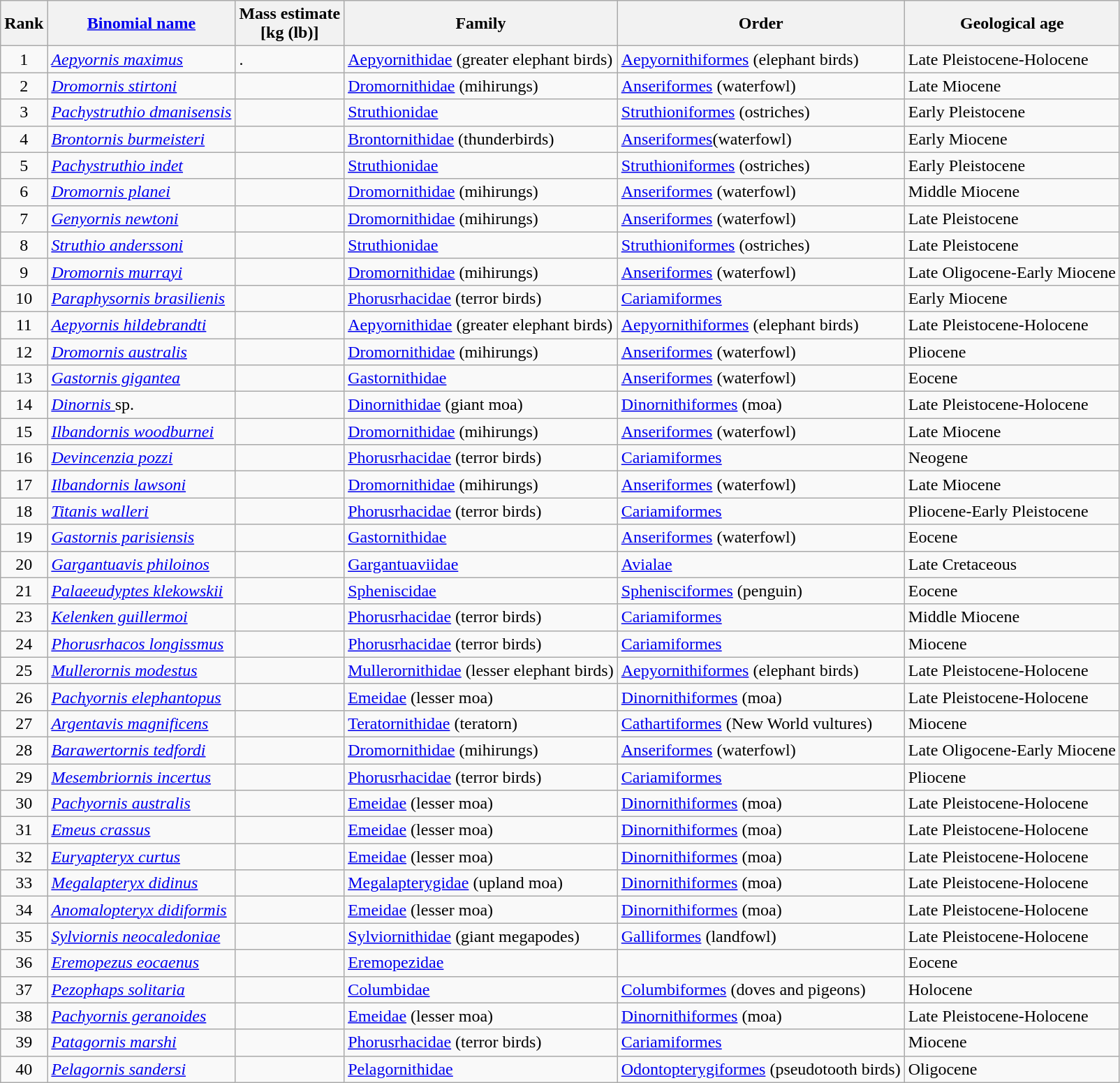<table class="wikitable sortable">
<tr>
<th>Rank</th>
<th><a href='#'>Binomial name</a></th>
<th>Mass estimate<br>[kg (lb)]</th>
<th>Family</th>
<th>Order</th>
<th>Geological age</th>
</tr>
<tr>
<td align=center>1</td>
<td><em><a href='#'>Aepyornis maximus</a></em></td>
<td>.</td>
<td><a href='#'>Aepyornithidae</a> (greater elephant birds)</td>
<td><a href='#'>Aepyornithiformes</a> (elephant birds)</td>
<td data-sort-value="-0.129">Late Pleistocene-Holocene</td>
</tr>
<tr>
<td align=center>2</td>
<td><em><a href='#'>Dromornis stirtoni</a></em></td>
<td></td>
<td><a href='#'>Dromornithidae</a> (mihirungs)</td>
<td><a href='#'>Anseriformes</a> (waterfowl)</td>
<td data-sort-value="-11.63">Late Miocene</td>
</tr>
<tr>
<td align=center>3</td>
<td><em><a href='#'>Pachystruthio dmanisensis</a></em></td>
<td></td>
<td><a href='#'>Struthionidae</a></td>
<td><a href='#'>Struthioniformes</a> (ostriches)</td>
<td data-sort-value="-2.58">Early Pleistocene</td>
</tr>
<tr>
<td align=center>4</td>
<td><a href='#'><em>Brontornis burmeisteri</em></a></td>
<td></td>
<td><a href='#'>Brontornithidae</a> (thunderbirds)</td>
<td><a href='#'>Anseriformes</a>(waterfowl)</td>
<td data-sort-value="-23.03">Early Miocene</td>
</tr>
<tr>
<td align=center>5</td>
<td><em><a href='#'>Pachystruthio indet</a></em></td>
<td></td>
<td><a href='#'>Struthionidae</a></td>
<td><a href='#'>Struthioniformes</a> (ostriches)</td>
<td data-sort-value="-2.58">Early Pleistocene</td>
</tr>
<tr>
<td align=center>6</td>
<td><em><a href='#'>Dromornis planei</a></em></td>
<td></td>
<td><a href='#'>Dromornithidae</a> (mihirungs)</td>
<td><a href='#'>Anseriformes</a> (waterfowl)</td>
<td data-sort-value="-15.97">Middle Miocene</td>
</tr>
<tr>
<td align=center>7</td>
<td><em><a href='#'>Genyornis newtoni</a></em></td>
<td></td>
<td><a href='#'>Dromornithidae</a> (mihirungs)</td>
<td><a href='#'>Anseriformes</a> (waterfowl)</td>
<td data-sort-value="-0.129">Late Pleistocene</td>
</tr>
<tr>
<td align=center>8</td>
<td><em><a href='#'>Struthio anderssoni</a></em></td>
<td></td>
<td><a href='#'>Struthionidae</a></td>
<td><a href='#'>Struthioniformes</a> (ostriches)</td>
<td data-sort-value="-0.129">Late Pleistocene</td>
</tr>
<tr>
<td align=center>9</td>
<td><em><a href='#'>Dromornis murrayi</a></em></td>
<td></td>
<td><a href='#'>Dromornithidae</a> (mihirungs)</td>
<td><a href='#'>Anseriformes</a> (waterfowl)</td>
<td data-sort-value="-27.82">Late Oligocene-Early Miocene</td>
</tr>
<tr>
<td align=center>10</td>
<td><em><a href='#'>Paraphysornis brasilienis</a></em></td>
<td></td>
<td><a href='#'>Phorusrhacidae</a> (terror birds)</td>
<td><a href='#'>Cariamiformes</a></td>
<td data-sort-value="-23.03">Early Miocene</td>
</tr>
<tr>
<td align=center>11</td>
<td><em><a href='#'>Aepyornis hildebrandti</a></em></td>
<td></td>
<td><a href='#'>Aepyornithidae</a> (greater elephant birds)</td>
<td><a href='#'>Aepyornithiformes</a> (elephant birds)</td>
<td data-sort-value="-0.129">Late Pleistocene-Holocene</td>
</tr>
<tr>
<td align=center>12</td>
<td><em><a href='#'>Dromornis australis</a></em></td>
<td></td>
<td><a href='#'>Dromornithidae</a> (mihirungs)</td>
<td><a href='#'>Anseriformes</a> (waterfowl)</td>
<td data-sort-value="-5.333">Pliocene</td>
</tr>
<tr>
<td align=center>13</td>
<td><em><a href='#'>Gastornis gigantea</a></em></td>
<td></td>
<td><a href='#'>Gastornithidae</a></td>
<td><a href='#'>Anseriformes</a> (waterfowl)</td>
<td data-sort-value="-56.0">Eocene</td>
</tr>
<tr>
<td align="center">14</td>
<td><em><a href='#'>Dinornis </a></em> sp.</td>
<td></td>
<td><a href='#'>Dinornithidae</a> (giant moa)</td>
<td><a href='#'>Dinornithiformes</a> (moa)</td>
<td data-sort-value="-0.129">Late Pleistocene-Holocene</td>
</tr>
<tr>
<td align="center">15</td>
<td><em><a href='#'>Ilbandornis woodburnei</a></em></td>
<td></td>
<td><a href='#'>Dromornithidae</a> (mihirungs)</td>
<td><a href='#'>Anseriformes</a> (waterfowl)</td>
<td data-sort-value="-11.63">Late Miocene</td>
</tr>
<tr>
<td align="center">16</td>
<td><em><a href='#'>Devincenzia pozzi</a></em></td>
<td></td>
<td><a href='#'>Phorusrhacidae</a> (terror birds)</td>
<td><a href='#'>Cariamiformes</a></td>
<td data-sort-value="-23.03">Neogene</td>
</tr>
<tr>
<td align="center">17</td>
<td><em><a href='#'>Ilbandornis lawsoni</a></em></td>
<td></td>
<td><a href='#'>Dromornithidae</a> (mihirungs)</td>
<td><a href='#'>Anseriformes</a> (waterfowl)</td>
<td data-sort-value="-11.63">Late Miocene</td>
</tr>
<tr>
<td align="center">18</td>
<td><em><a href='#'>Titanis walleri</a></em></td>
<td></td>
<td><a href='#'>Phorusrhacidae</a> (terror birds)</td>
<td><a href='#'>Cariamiformes</a></td>
<td data-sort-value="-5.333">Pliocene-Early Pleistocene</td>
</tr>
<tr>
<td align="center">19</td>
<td><em><a href='#'>Gastornis parisiensis</a></em></td>
<td></td>
<td><a href='#'>Gastornithidae</a></td>
<td><a href='#'>Anseriformes</a> (waterfowl)</td>
<td data-sort-value="-56.0">Eocene</td>
</tr>
<tr>
<td align=center>20</td>
<td><em><a href='#'>Gargantuavis philoinos</a></em></td>
<td></td>
<td><a href='#'>Gargantuaviidae</a></td>
<td><a href='#'>Avialae</a></td>
<td data-sort-value="-100.5">Late Cretaceous</td>
</tr>
<tr>
<td align=center>21</td>
<td><em><a href='#'>Palaeeudyptes klekowskii</a></em></td>
<td></td>
<td><a href='#'>Spheniscidae</a></td>
<td><a href='#'>Sphenisciformes</a> (penguin)</td>
<td data-sort-value="-56.0">Eocene</td>
</tr>
<tr>
<td align=center>23</td>
<td><em><a href='#'>Kelenken guillermoi</a></em></td>
<td></td>
<td><a href='#'>Phorusrhacidae</a> (terror birds)</td>
<td><a href='#'>Cariamiformes</a></td>
<td data-sort-value="-15.97">Middle Miocene</td>
</tr>
<tr>
<td align=center>24</td>
<td><a href='#'><em>Phorusrhacos longissmus</em></a></td>
<td></td>
<td><a href='#'>Phorusrhacidae</a> (terror birds)</td>
<td><a href='#'>Cariamiformes</a></td>
<td data-sort-value="-23.03">Miocene</td>
</tr>
<tr>
<td align=center>25</td>
<td><em><a href='#'>Mullerornis modestus</a></em></td>
<td></td>
<td><a href='#'>Mullerornithidae</a> (lesser elephant birds)</td>
<td><a href='#'>Aepyornithiformes</a> (elephant birds)</td>
<td data-sort-value="-0.129">Late Pleistocene-Holocene</td>
</tr>
<tr>
<td align=center>26</td>
<td><em><a href='#'>Pachyornis elephantopus</a></em></td>
<td></td>
<td><a href='#'>Emeidae</a> (lesser moa)</td>
<td><a href='#'>Dinornithiformes</a> (moa)</td>
<td data-sort-value="-0.129">Late Pleistocene-Holocene</td>
</tr>
<tr>
<td align=center>27</td>
<td><em><a href='#'>Argentavis magnificens</a></em></td>
<td></td>
<td><a href='#'>Teratornithidae</a> (teratorn)</td>
<td><a href='#'>Cathartiformes</a> (New World vultures)</td>
<td data-sort-value="-23.03">Miocene</td>
</tr>
<tr>
<td align=center>28</td>
<td><em><a href='#'>Barawertornis tedfordi</a></em></td>
<td></td>
<td><a href='#'>Dromornithidae</a> (mihirungs)</td>
<td><a href='#'>Anseriformes</a> (waterfowl)</td>
<td data-sort-value="-27.82">Late Oligocene-Early Miocene</td>
</tr>
<tr>
<td align=center>29</td>
<td><em><a href='#'>Mesembriornis incertus</a></em></td>
<td></td>
<td><a href='#'>Phorusrhacidae</a> (terror birds)</td>
<td><a href='#'>Cariamiformes</a></td>
<td data-sort-value="-5.333">Pliocene</td>
</tr>
<tr>
<td align=center>30</td>
<td><em><a href='#'>Pachyornis australis</a></em></td>
<td></td>
<td><a href='#'>Emeidae</a> (lesser moa)</td>
<td><a href='#'>Dinornithiformes</a> (moa)</td>
<td data-sort-value="-0.129">Late Pleistocene-Holocene</td>
</tr>
<tr>
<td align=center>31</td>
<td><em><a href='#'>Emeus crassus</a></em></td>
<td></td>
<td><a href='#'>Emeidae</a> (lesser moa)</td>
<td><a href='#'>Dinornithiformes</a> (moa)</td>
<td data-sort-value="-0.129">Late Pleistocene-Holocene</td>
</tr>
<tr>
<td align=center>32</td>
<td><em><a href='#'>Euryapteryx curtus</a></em></td>
<td></td>
<td><a href='#'>Emeidae</a> (lesser moa)</td>
<td><a href='#'>Dinornithiformes</a> (moa)</td>
<td data-sort-value="-0.129">Late Pleistocene-Holocene</td>
</tr>
<tr>
<td align=center>33</td>
<td><em><a href='#'>Megalapteryx didinus</a></em></td>
<td></td>
<td><a href='#'>Megalapterygidae</a> (upland moa)</td>
<td><a href='#'>Dinornithiformes</a> (moa)</td>
<td data-sort-value="-0.129">Late Pleistocene-Holocene</td>
</tr>
<tr>
<td align=center>34</td>
<td><em><a href='#'>Anomalopteryx didiformis</a></em></td>
<td></td>
<td><a href='#'>Emeidae</a> (lesser moa)</td>
<td><a href='#'>Dinornithiformes</a> (moa)</td>
<td data-sort-value="-0.129">Late Pleistocene-Holocene</td>
</tr>
<tr>
<td align=center>35</td>
<td><em><a href='#'>Sylviornis neocaledoniae</a></em></td>
<td></td>
<td><a href='#'>Sylviornithidae</a> (giant megapodes)</td>
<td><a href='#'>Galliformes</a> (landfowl)</td>
<td data-sort-value="-0.129">Late Pleistocene-Holocene</td>
</tr>
<tr>
<td align=center>36</td>
<td><em><a href='#'>Eremopezus eocaenus</a></em></td>
<td></td>
<td><a href='#'>Eremopezidae</a></td>
<td></td>
<td data-sort-value="-56.0">Eocene</td>
</tr>
<tr>
<td align=center>37</td>
<td><em><a href='#'>Pezophaps solitaria</a></em></td>
<td></td>
<td><a href='#'>Columbidae</a></td>
<td><a href='#'>Columbiformes</a> (doves and pigeons)</td>
<td data-sort-value="-0.0117">Holocene</td>
</tr>
<tr>
<td align=center>38</td>
<td><em><a href='#'>Pachyornis geranoides</a></em></td>
<td></td>
<td><a href='#'>Emeidae</a> (lesser moa)</td>
<td><a href='#'>Dinornithiformes</a> (moa)</td>
<td data-sort-value="-0.129">Late Pleistocene-Holocene</td>
</tr>
<tr>
<td align=center>39</td>
<td><em><a href='#'>Patagornis marshi</a></em></td>
<td></td>
<td><a href='#'>Phorusrhacidae</a> (terror birds)</td>
<td><a href='#'>Cariamiformes</a></td>
<td data-sort-value="-23.03">Miocene</td>
</tr>
<tr>
<td align="center">40</td>
<td><em><a href='#'>Pelagornis sandersi</a></em></td>
<td></td>
<td><a href='#'>Pelagornithidae</a></td>
<td><a href='#'>Odontopterygiformes</a> (pseudotooth birds)</td>
<td data-sort-value="-33.9">Oligocene</td>
</tr>
</table>
